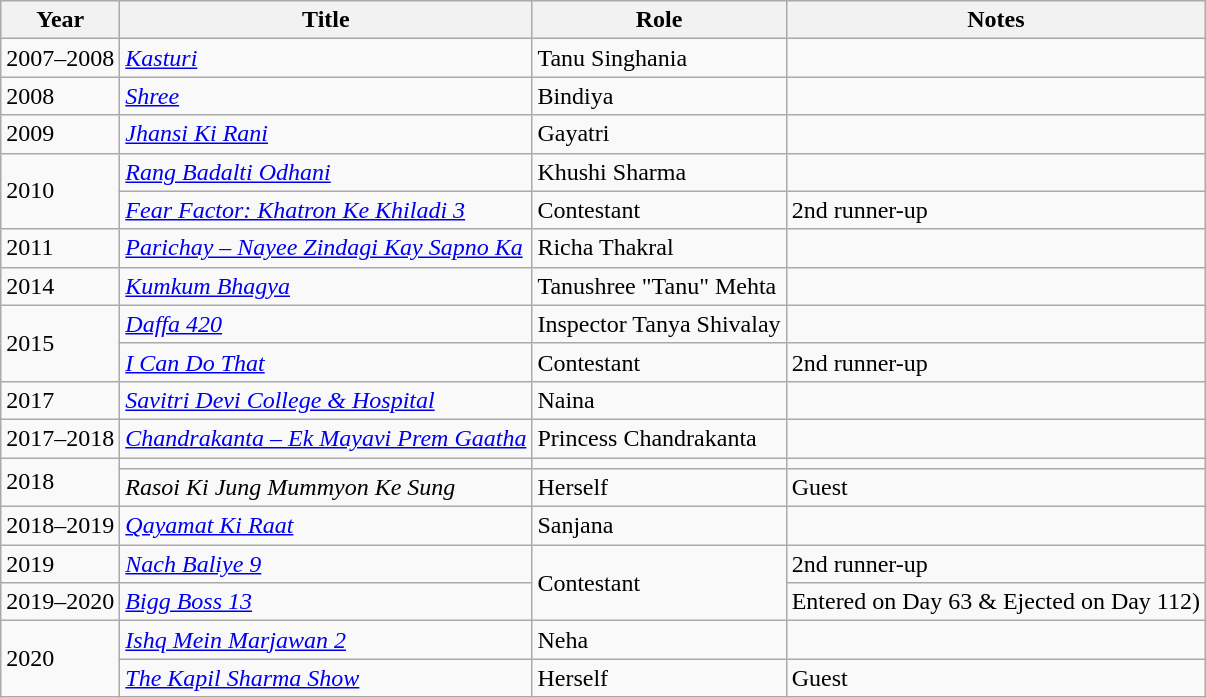<table class="wikitable sortable">
<tr>
<th scope="col">Year</th>
<th scope="col">Title</th>
<th scope="col">Role</th>
<th scope="col" class="unsortable">Notes</th>
</tr>
<tr>
<td>2007–2008</td>
<td><em><a href='#'>Kasturi</a></em></td>
<td>Tanu Singhania</td>
<td></td>
</tr>
<tr>
<td>2008</td>
<td><em><a href='#'>Shree</a></em></td>
<td>Bindiya</td>
<td></td>
</tr>
<tr>
<td>2009</td>
<td><em><a href='#'>Jhansi Ki Rani</a></em></td>
<td>Gayatri</td>
<td></td>
</tr>
<tr>
<td rowspan="2">2010</td>
<td><em><a href='#'>Rang Badalti Odhani</a></em></td>
<td>Khushi Sharma</td>
<td></td>
</tr>
<tr>
<td><em><a href='#'>Fear Factor: Khatron Ke Khiladi 3</a></em></td>
<td>Contestant</td>
<td>2nd runner-up</td>
</tr>
<tr>
<td>2011</td>
<td><em><a href='#'>Parichay – Nayee Zindagi Kay Sapno Ka</a></em></td>
<td>Richa Thakral</td>
<td></td>
</tr>
<tr>
<td>2014</td>
<td><em><a href='#'>Kumkum Bhagya</a></em></td>
<td>Tanushree "Tanu" Mehta</td>
<td></td>
</tr>
<tr>
<td rowspan="2">2015</td>
<td><em><a href='#'>Daffa 420</a></em></td>
<td>Inspector Tanya Shivalay</td>
<td></td>
</tr>
<tr>
<td><em><a href='#'>I Can Do That</a></em></td>
<td>Contestant</td>
<td>2nd runner-up</td>
</tr>
<tr>
<td>2017</td>
<td><em><a href='#'>Savitri Devi College & Hospital</a></em></td>
<td>Naina</td>
<td></td>
</tr>
<tr>
<td>2017–2018</td>
<td><em><a href='#'>Chandrakanta – Ek Mayavi Prem Gaatha</a></em></td>
<td>Princess Chandrakanta</td>
<td></td>
</tr>
<tr>
<td rowspan="2">2018</td>
<td></td>
<td></td>
<td></td>
</tr>
<tr>
<td><em>Rasoi Ki Jung Mummyon Ke Sung</em></td>
<td>Herself</td>
<td>Guest</td>
</tr>
<tr>
<td>2018–2019</td>
<td><em><a href='#'>Qayamat Ki Raat</a></em></td>
<td>Sanjana</td>
<td></td>
</tr>
<tr>
<td>2019</td>
<td><em><a href='#'>Nach Baliye 9</a></em></td>
<td rowspan="2">Contestant</td>
<td>2nd runner-up</td>
</tr>
<tr>
<td>2019–2020</td>
<td><em><a href='#'>Bigg Boss 13</a></em></td>
<td>Entered on Day 63 & Ejected on Day 112)</td>
</tr>
<tr>
<td rowspan="2">2020</td>
<td><em><a href='#'>Ishq Mein Marjawan 2</a></em></td>
<td>Neha</td>
<td></td>
</tr>
<tr>
<td><em><a href='#'>The Kapil Sharma Show</a></em></td>
<td>Herself</td>
<td>Guest</td>
</tr>
</table>
